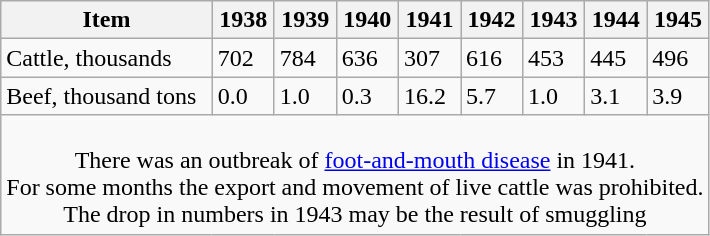<table class="wikitable">
<tr>
<th>Item</th>
<th>1938</th>
<th>1939</th>
<th>1940</th>
<th>1941</th>
<th>1942</th>
<th>1943</th>
<th>1944</th>
<th>1945</th>
</tr>
<tr>
<td>Cattle, thousands</td>
<td>702</td>
<td>784</td>
<td>636</td>
<td>307</td>
<td>616</td>
<td>453</td>
<td>445</td>
<td>496</td>
</tr>
<tr>
<td>Beef, thousand tons</td>
<td>0.0</td>
<td>1.0</td>
<td>0.3</td>
<td>16.2</td>
<td>5.7</td>
<td>1.0</td>
<td>3.1</td>
<td>3.9</td>
</tr>
<tr align="center">
<td colspan=9><br>There was an outbreak of <a href='#'>foot-and-mouth disease</a> in 1941.<br> For some months the export and movement of live cattle was prohibited.<br>The drop in numbers in 1943 may be the result of smuggling</td>
</tr>
</table>
